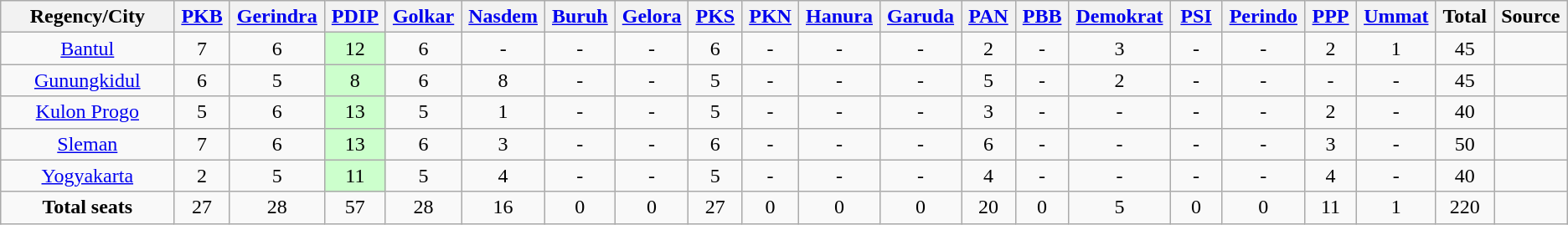<table class="wikitable sortable" style="text-align:center">
<tr>
<th scope=col width=10%>Regency/City</th>
<th scope=col width=3%><a href='#'>PKB</a></th>
<th scope=col width=3%><a href='#'>Gerindra</a></th>
<th scope=col width=3%><a href='#'>PDIP</a></th>
<th scope=col width=3%><a href='#'>Golkar</a></th>
<th scope=col width=3%><a href='#'>Nasdem</a></th>
<th scope=col width=3%><a href='#'>Buruh</a></th>
<th scope=col width=3%><a href='#'>Gelora</a></th>
<th scope=col width=3%><a href='#'>PKS</a></th>
<th scope=col width=3%><a href='#'>PKN</a></th>
<th scope=col width=3%><a href='#'>Hanura</a></th>
<th scope=col width=3%><a href='#'>Garuda</a></th>
<th scope=col width=3%><a href='#'>PAN</a></th>
<th scope=col width=3%><a href='#'>PBB</a></th>
<th scope=col width=3%><a href='#'>Demokrat</a></th>
<th scope=col width=3%><a href='#'>PSI</a></th>
<th scope=col width=3%><a href='#'>Perindo</a></th>
<th scope=col width=3%><a href='#'>PPP</a></th>
<th scope=col width=3%><a href='#'>Ummat</a></th>
<th scope=col width=3%>Total</th>
<th scope=col width=3%>Source</th>
</tr>
<tr>
<td><a href='#'>Bantul</a></td>
<td>7</td>
<td>6</td>
<td style="background:#cfc;">12</td>
<td>6</td>
<td>-</td>
<td>-</td>
<td>-</td>
<td>6</td>
<td>-</td>
<td>-</td>
<td>-</td>
<td>2</td>
<td>-</td>
<td>3</td>
<td>-</td>
<td>-</td>
<td>2</td>
<td>1</td>
<td>45</td>
<td></td>
</tr>
<tr>
<td><a href='#'>Gunungkidul</a></td>
<td>6</td>
<td>5</td>
<td style="background:#cfc;">8</td>
<td>6</td>
<td>8</td>
<td>-</td>
<td>-</td>
<td>5</td>
<td>-</td>
<td>-</td>
<td>-</td>
<td>5</td>
<td>-</td>
<td>2</td>
<td>-</td>
<td>-</td>
<td>-</td>
<td>-</td>
<td>45</td>
<td></td>
</tr>
<tr>
<td><a href='#'>Kulon Progo</a></td>
<td>5</td>
<td>6</td>
<td style="background:#cfc;">13</td>
<td>5</td>
<td>1</td>
<td>-</td>
<td>-</td>
<td>5</td>
<td>-</td>
<td>-</td>
<td>-</td>
<td>3</td>
<td>-</td>
<td>-</td>
<td>-</td>
<td>-</td>
<td>2</td>
<td>-</td>
<td>40</td>
<td></td>
</tr>
<tr>
<td><a href='#'>Sleman</a></td>
<td>7</td>
<td>6</td>
<td style="background:#cfc;">13</td>
<td>6</td>
<td>3</td>
<td>-</td>
<td>-</td>
<td>6</td>
<td>-</td>
<td>-</td>
<td>-</td>
<td>6</td>
<td>-</td>
<td>-</td>
<td>-</td>
<td>-</td>
<td>3</td>
<td>-</td>
<td>50</td>
<td></td>
</tr>
<tr>
<td><a href='#'>Yogyakarta</a></td>
<td>2</td>
<td>5</td>
<td style="background:#cfc;">11</td>
<td>5</td>
<td>4</td>
<td>-</td>
<td>-</td>
<td>5</td>
<td>-</td>
<td>-</td>
<td>-</td>
<td>4</td>
<td>-</td>
<td>-</td>
<td>-</td>
<td>-</td>
<td>4</td>
<td>-</td>
<td>40</td>
<td></td>
</tr>
<tr>
<td><strong>Total seats</strong></td>
<td>27</td>
<td>28</td>
<td>57</td>
<td>28</td>
<td>16</td>
<td>0</td>
<td>0</td>
<td>27</td>
<td>0</td>
<td>0</td>
<td>0</td>
<td>20</td>
<td>0</td>
<td>5</td>
<td>0</td>
<td>0</td>
<td>11</td>
<td>1</td>
<td>220</td>
</tr>
</table>
